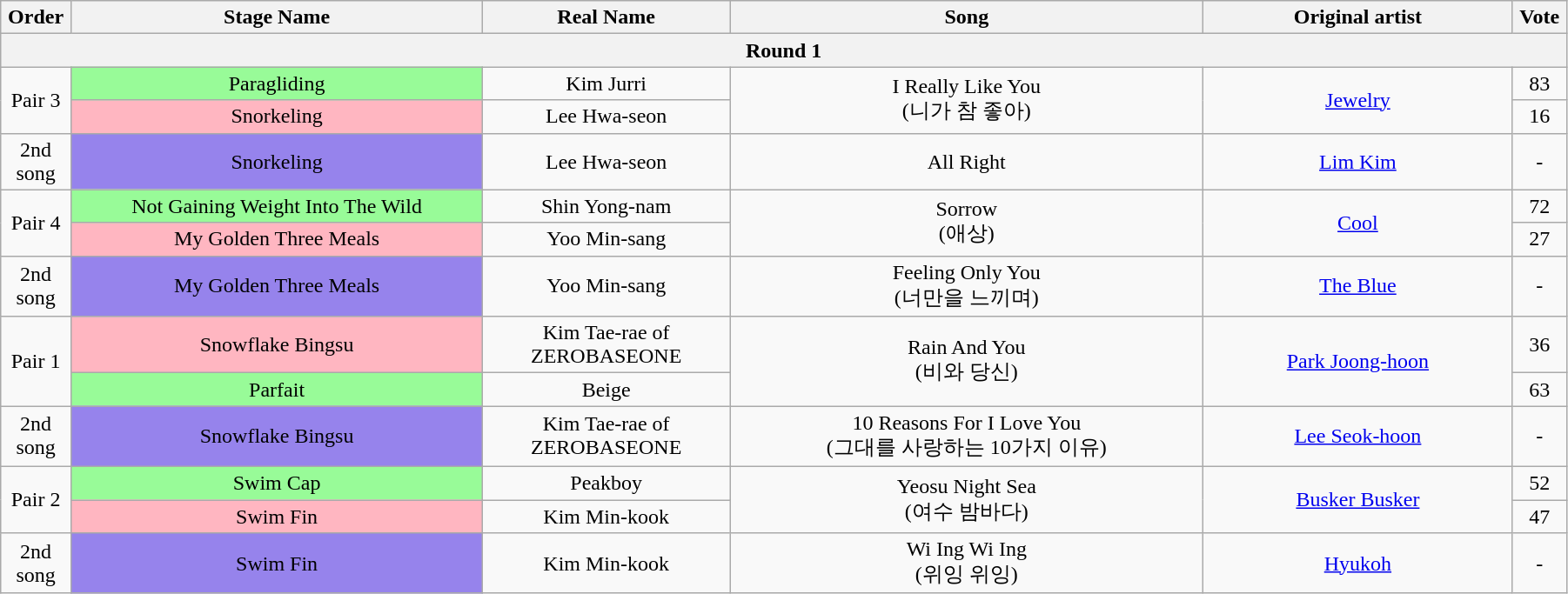<table class="wikitable" style="text-align:center; width:95%;">
<tr>
<th style="width:1%;">Order</th>
<th style="width:20%;">Stage Name</th>
<th style="width:12%;">Real Name</th>
<th style="width:23%;">Song</th>
<th style="width:15%;">Original artist</th>
<th style="width:1%;">Vote</th>
</tr>
<tr>
<th colspan=6>Round 1</th>
</tr>
<tr>
<td rowspan=2>Pair 3</td>
<td bgcolor="palegreen">Paragliding</td>
<td>Kim Jurri</td>
<td rowspan=2>I Really Like You<br>(니가 참 좋아)</td>
<td rowspan=2><a href='#'>Jewelry</a></td>
<td>83</td>
</tr>
<tr>
<td bgcolor="lightpink">Snorkeling</td>
<td>Lee Hwa-seon</td>
<td>16</td>
</tr>
<tr>
<td>2nd song</td>
<td bgcolor="#9683EC">Snorkeling</td>
<td>Lee Hwa-seon</td>
<td>All Right</td>
<td><a href='#'>Lim Kim</a></td>
<td>-</td>
</tr>
<tr>
<td rowspan=2>Pair 4</td>
<td bgcolor="palegreen">Not Gaining Weight Into The Wild</td>
<td>Shin Yong-nam</td>
<td rowspan=2>Sorrow<br>(애상)</td>
<td rowspan=2><a href='#'>Cool</a></td>
<td>72</td>
</tr>
<tr>
<td bgcolor="lightpink">My Golden Three Meals</td>
<td>Yoo Min-sang</td>
<td>27</td>
</tr>
<tr>
<td>2nd song</td>
<td bgcolor="#9683EC">My Golden Three Meals</td>
<td>Yoo Min-sang</td>
<td>Feeling Only You<br>(너만을 느끼며)</td>
<td><a href='#'>The Blue</a></td>
<td>-</td>
</tr>
<tr>
<td rowspan=2>Pair 1</td>
<td bgcolor="lightpink">Snowflake Bingsu</td>
<td>Kim Tae-rae of ZEROBASEONE</td>
<td rowspan=2>Rain And You<br>(비와 당신)</td>
<td rowspan=2><a href='#'>Park Joong-hoon</a></td>
<td>36</td>
</tr>
<tr>
<td bgcolor="palegreen">Parfait</td>
<td>Beige</td>
<td>63</td>
</tr>
<tr>
<td>2nd song</td>
<td bgcolor="#9683EC">Snowflake Bingsu</td>
<td>Kim Tae-rae of ZEROBASEONE</td>
<td>10 Reasons For I Love You<br>(그대를 사랑하는 10가지 이유)</td>
<td><a href='#'>Lee Seok-hoon</a></td>
<td>-</td>
</tr>
<tr>
<td rowspan=2>Pair 2</td>
<td bgcolor="palegreen">Swim Cap</td>
<td>Peakboy</td>
<td rowspan=2>Yeosu Night Sea<br>(여수 밤바다)</td>
<td rowspan=2><a href='#'>Busker Busker</a></td>
<td>52</td>
</tr>
<tr>
<td bgcolor="lightpink">Swim Fin</td>
<td>Kim Min-kook</td>
<td>47</td>
</tr>
<tr>
<td>2nd song</td>
<td bgcolor="#9683EC">Swim Fin</td>
<td>Kim Min-kook</td>
<td>Wi Ing Wi Ing<br>(위잉 위잉)</td>
<td><a href='#'>Hyukoh</a></td>
<td>-</td>
</tr>
</table>
